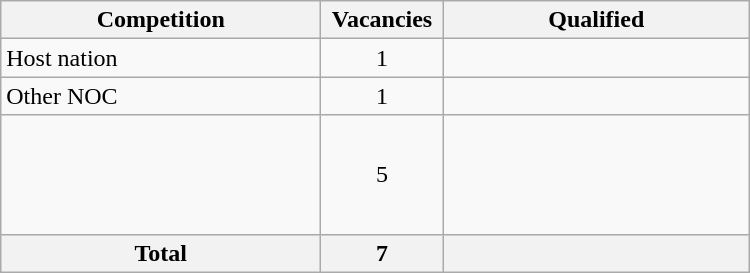<table class = "wikitable" width=500>
<tr>
<th width=300>Competition</th>
<th width=80>Vacancies</th>
<th width=300>Qualified</th>
</tr>
<tr>
<td>Host nation</td>
<td align="center">1</td>
<td></td>
</tr>
<tr>
<td>Other NOC</td>
<td align="center">1</td>
<td></td>
</tr>
<tr>
<td></td>
<td align="center">5</td>
<td><br><br><br><br></td>
</tr>
<tr>
<th>Total</th>
<th>7</th>
<th></th>
</tr>
</table>
